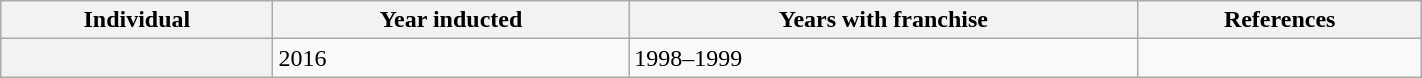<table class="wikitable sortable" width="75%">
<tr>
<th scope="col">Individual</th>
<th scope="col">Year inducted</th>
<th scope="col">Years with franchise</th>
<th scope="col" class="unsortable">References</th>
</tr>
<tr>
<th scope="row"></th>
<td>2016</td>
<td>1998–1999</td>
<td></td>
</tr>
</table>
